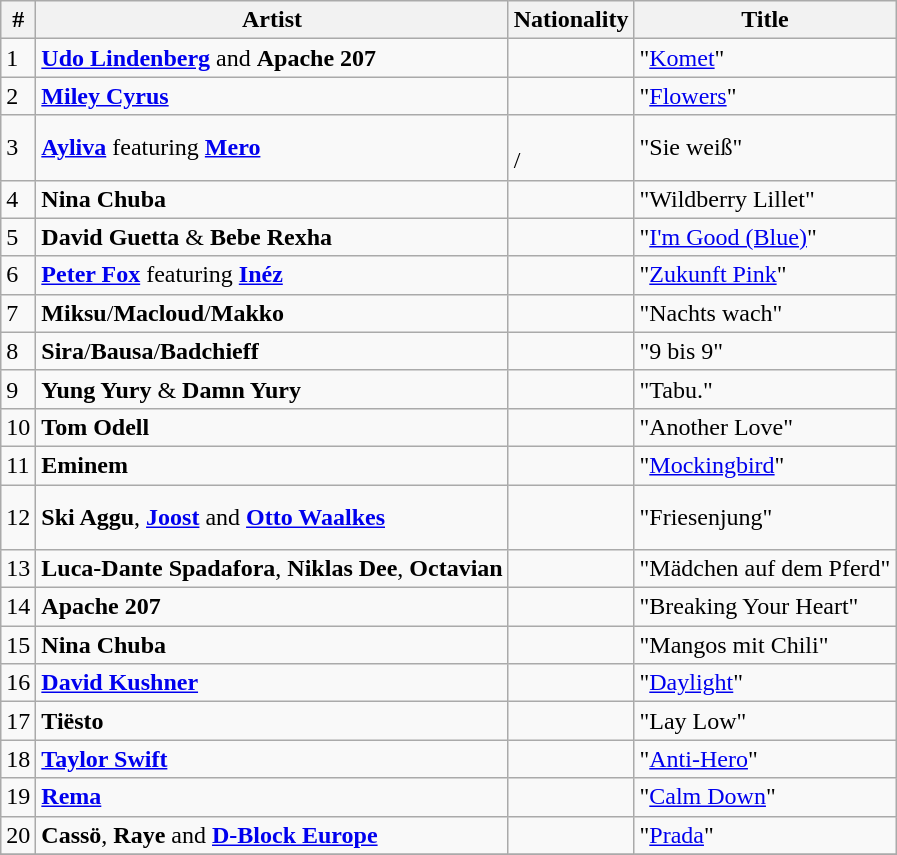<table class="wikitable sortable">
<tr>
<th>#</th>
<th>Artist</th>
<th>Nationality</th>
<th>Title</th>
</tr>
<tr>
<td>1</td>
<td><strong><a href='#'>Udo Lindenberg</a></strong> and <strong>Apache 207</strong></td>
<td></td>
<td>"<a href='#'>Komet</a>"</td>
</tr>
<tr>
<td>2</td>
<td><strong><a href='#'>Miley Cyrus</a></strong></td>
<td></td>
<td>"<a href='#'>Flowers</a>"</td>
</tr>
<tr>
<td>3</td>
<td><strong><a href='#'>Ayliva</a></strong> featuring <strong><a href='#'>Mero</a></strong></td>
<td><br>/</td>
<td>"Sie weiß"</td>
</tr>
<tr>
<td>4</td>
<td><strong>Nina Chuba</strong></td>
<td></td>
<td>"Wildberry Lillet"</td>
</tr>
<tr>
<td>5</td>
<td><strong>David Guetta</strong> & <strong>Bebe Rexha</strong></td>
<td><br></td>
<td>"<a href='#'>I'm Good (Blue)</a>"</td>
</tr>
<tr>
<td>6</td>
<td><strong><a href='#'>Peter Fox</a></strong> featuring <strong><a href='#'>Inéz</a></strong></td>
<td></td>
<td>"<a href='#'>Zukunft Pink</a>"</td>
</tr>
<tr>
<td>7</td>
<td><strong>Miksu</strong>/<strong>Macloud</strong>/<strong>Makko</strong></td>
<td></td>
<td>"Nachts wach"</td>
</tr>
<tr>
<td>8</td>
<td><strong>Sira</strong>/<strong>Bausa</strong>/<strong>Badchieff</strong></td>
<td></td>
<td>"9 bis 9"</td>
</tr>
<tr>
<td>9</td>
<td><strong>Yung Yury</strong> & <strong>Damn Yury</strong></td>
<td></td>
<td>"Tabu."</td>
</tr>
<tr>
<td>10</td>
<td><strong>Tom Odell</strong></td>
<td></td>
<td>"Another Love"</td>
</tr>
<tr>
<td>11</td>
<td><strong>Eminem</strong></td>
<td></td>
<td>"<a href='#'>Mockingbird</a>"</td>
</tr>
<tr>
<td>12</td>
<td><strong>Ski Aggu</strong>, <strong><a href='#'>Joost</a></strong> and <strong><a href='#'>Otto Waalkes</a></strong></td>
<td><br><br></td>
<td>"Friesenjung"</td>
</tr>
<tr>
<td>13</td>
<td><strong>Luca-Dante Spadafora</strong>, <strong>Niklas Dee</strong>, <strong>Octavian</strong></td>
<td></td>
<td>"Mädchen auf dem Pferd"</td>
</tr>
<tr>
<td>14</td>
<td><strong>Apache 207</strong></td>
<td></td>
<td>"Breaking Your Heart"</td>
</tr>
<tr>
<td>15</td>
<td><strong>Nina Chuba</strong></td>
<td></td>
<td>"Mangos mit Chili"</td>
</tr>
<tr>
<td>16</td>
<td><strong><a href='#'>David Kushner</a></strong></td>
<td></td>
<td>"<a href='#'>Daylight</a>"</td>
</tr>
<tr>
<td>17</td>
<td><strong>Tiësto</strong></td>
<td></td>
<td>"Lay Low"</td>
</tr>
<tr>
<td>18</td>
<td><strong><a href='#'>Taylor Swift</a></strong></td>
<td></td>
<td>"<a href='#'>Anti-Hero</a>"</td>
</tr>
<tr>
<td>19</td>
<td><strong><a href='#'>Rema</a></strong></td>
<td></td>
<td>"<a href='#'>Calm Down</a>"</td>
</tr>
<tr>
<td>20</td>
<td><strong>Cassö</strong>, <strong>Raye</strong> and <strong><a href='#'>D-Block Europe</a></strong></td>
<td></td>
<td>"<a href='#'>Prada</a>"</td>
</tr>
<tr>
</tr>
</table>
